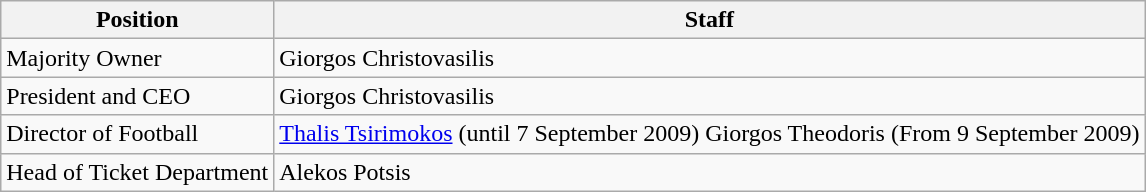<table class="wikitable">
<tr>
<th>Position</th>
<th>Staff</th>
</tr>
<tr>
<td>Majority Owner</td>
<td>Giorgos Christovasilis</td>
</tr>
<tr>
<td>President and CEO</td>
<td>Giorgos Christovasilis</td>
</tr>
<tr>
<td>Director of Football</td>
<td><a href='#'>Thalis Tsirimokos</a> (until 7 September 2009) Giorgos Theodoris (From 9 September 2009)</td>
</tr>
<tr>
<td>Head of Ticket Department</td>
<td>Alekos Potsis</td>
</tr>
</table>
